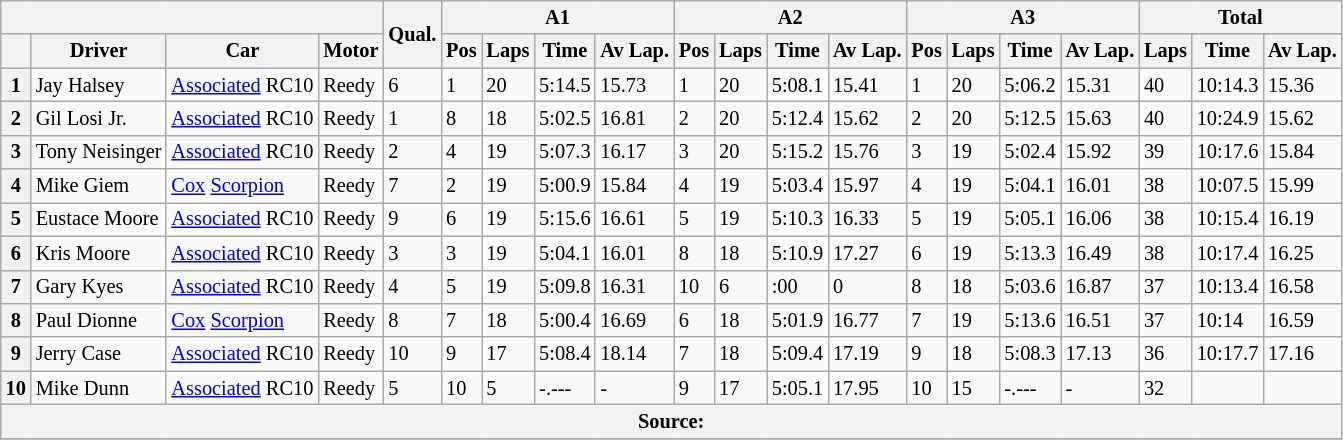<table class="wikitable" style="font-size:85%;" cellspacing="0" cellpadding="2" border="2">
<tr>
<th colspan="4"></th>
<th rowspan="2">Qual.</th>
<th colspan="4" style="text-align:center;">A1</th>
<th colspan="4" style="text-align:center;">A2</th>
<th colspan="4" style="text-align:center;">A3</th>
<th colspan="3" style="text-align:center;">Total</th>
</tr>
<tr>
<th style="text-align:center;"></th>
<th style="text-align:center;">Driver</th>
<th style="text-align:center;">Car</th>
<th style="text-align:center;">Motor</th>
<th style="text-align:center;">Pos</th>
<th style="text-align:center;">Laps</th>
<th style="text-align:center;">Time</th>
<th style="text-align:center;">Av Lap.</th>
<th style="text-align:center;">Pos</th>
<th style="text-align:center;">Laps</th>
<th style="text-align:center;">Time</th>
<th style="text-align:center;">Av Lap.</th>
<th style="text-align:center;">Pos</th>
<th style="text-align:center;">Laps</th>
<th style="text-align:center;">Time</th>
<th style="text-align:center;">Av Lap.</th>
<th style="text-align:center;">Laps</th>
<th style="text-align:center;">Time</th>
<th style="text-align:center;">Av Lap.</th>
</tr>
<tr>
<th>1</th>
<td> Jay Halsey</td>
<td><a href='#'>Associated</a> RC10</td>
<td>Reedy</td>
<td>6</td>
<td>1</td>
<td>20</td>
<td>5:14.5</td>
<td>15.73</td>
<td>1</td>
<td>20</td>
<td>5:08.1</td>
<td>15.41</td>
<td>1</td>
<td>20</td>
<td>5:06.2</td>
<td>15.31</td>
<td>40</td>
<td>10:14.3</td>
<td>15.36</td>
</tr>
<tr>
<th>2</th>
<td> Gil Losi Jr.</td>
<td><a href='#'>Associated</a> RC10</td>
<td>Reedy</td>
<td>1</td>
<td>8</td>
<td>18</td>
<td>5:02.5</td>
<td>16.81</td>
<td>2</td>
<td>20</td>
<td>5:12.4</td>
<td>15.62</td>
<td>2</td>
<td>20</td>
<td>5:12.5</td>
<td>15.63</td>
<td>40</td>
<td>10:24.9</td>
<td>15.62</td>
</tr>
<tr>
<th>3</th>
<td> Tony Neisinger</td>
<td><a href='#'>Associated</a> RC10</td>
<td>Reedy</td>
<td>2</td>
<td>4</td>
<td>19</td>
<td>5:07.3</td>
<td>16.17</td>
<td>3</td>
<td>20</td>
<td>5:15.2</td>
<td>15.76</td>
<td>3</td>
<td>19</td>
<td>5:02.4</td>
<td>15.92</td>
<td>39</td>
<td>10:17.6</td>
<td>15.84</td>
</tr>
<tr>
<th>4</th>
<td> Mike Giem</td>
<td><a href='#'>Cox</a> <a href='#'>Scorpion</a></td>
<td>Reedy</td>
<td>7</td>
<td>2</td>
<td>19</td>
<td>5:00.9</td>
<td>15.84</td>
<td>4</td>
<td>19</td>
<td>5:03.4</td>
<td>15.97</td>
<td>4</td>
<td>19</td>
<td>5:04.1</td>
<td>16.01</td>
<td>38</td>
<td>10:07.5</td>
<td>15.99</td>
</tr>
<tr>
<th>5</th>
<td> Eustace Moore</td>
<td><a href='#'>Associated</a> RC10</td>
<td>Reedy</td>
<td>9</td>
<td>6</td>
<td>19</td>
<td>5:15.6</td>
<td>16.61</td>
<td>5</td>
<td>19</td>
<td>5:10.3</td>
<td>16.33</td>
<td>5</td>
<td>19</td>
<td>5:05.1</td>
<td>16.06</td>
<td>38</td>
<td>10:15.4</td>
<td>16.19</td>
</tr>
<tr>
<th>6</th>
<td> Kris Moore</td>
<td><a href='#'>Associated</a> RC10</td>
<td>Reedy</td>
<td>3</td>
<td>3</td>
<td>19</td>
<td>5:04.1</td>
<td>16.01</td>
<td>8</td>
<td>18</td>
<td>5:10.9</td>
<td>17.27</td>
<td>6</td>
<td>19</td>
<td>5:13.3</td>
<td>16.49</td>
<td>38</td>
<td>10:17.4</td>
<td>16.25</td>
</tr>
<tr>
<th>7</th>
<td> Gary Kyes</td>
<td><a href='#'>Associated</a> RC10</td>
<td>Reedy</td>
<td>4</td>
<td>5</td>
<td>19</td>
<td>5:09.8</td>
<td>16.31</td>
<td>10</td>
<td>6</td>
<td>:00</td>
<td>0</td>
<td>8</td>
<td>18</td>
<td>5:03.6</td>
<td>16.87</td>
<td>37</td>
<td>10:13.4</td>
<td>16.58</td>
</tr>
<tr>
<th>8</th>
<td> Paul Dionne</td>
<td><a href='#'>Cox</a> <a href='#'>Scorpion</a></td>
<td>Reedy</td>
<td>8</td>
<td>7</td>
<td>18</td>
<td>5:00.4</td>
<td>16.69</td>
<td>6</td>
<td>18</td>
<td>5:01.9</td>
<td>16.77</td>
<td>7</td>
<td>19</td>
<td>5:13.6</td>
<td>16.51</td>
<td>37</td>
<td>10:14</td>
<td>16.59</td>
</tr>
<tr>
<th>9</th>
<td> Jerry Case</td>
<td><a href='#'>Associated</a> RC10</td>
<td>Reedy</td>
<td>10</td>
<td>9</td>
<td>17</td>
<td>5:08.4</td>
<td>18.14</td>
<td>7</td>
<td>18</td>
<td>5:09.4</td>
<td>17.19</td>
<td>9</td>
<td>18</td>
<td>5:08.3</td>
<td>17.13</td>
<td>36</td>
<td>10:17.7</td>
<td>17.16</td>
</tr>
<tr>
<th>10</th>
<td> Mike Dunn</td>
<td><a href='#'>Associated</a> RC10</td>
<td>Reedy</td>
<td>5</td>
<td>10</td>
<td>5</td>
<td>-.---</td>
<td>-</td>
<td>9</td>
<td>17</td>
<td>5:05.1</td>
<td>17.95</td>
<td>10</td>
<td>15</td>
<td>-.---</td>
<td>-</td>
<td>32</td>
<td></td>
<td></td>
</tr>
<tr>
<th colspan="20">Source:</th>
</tr>
<tr>
</tr>
</table>
